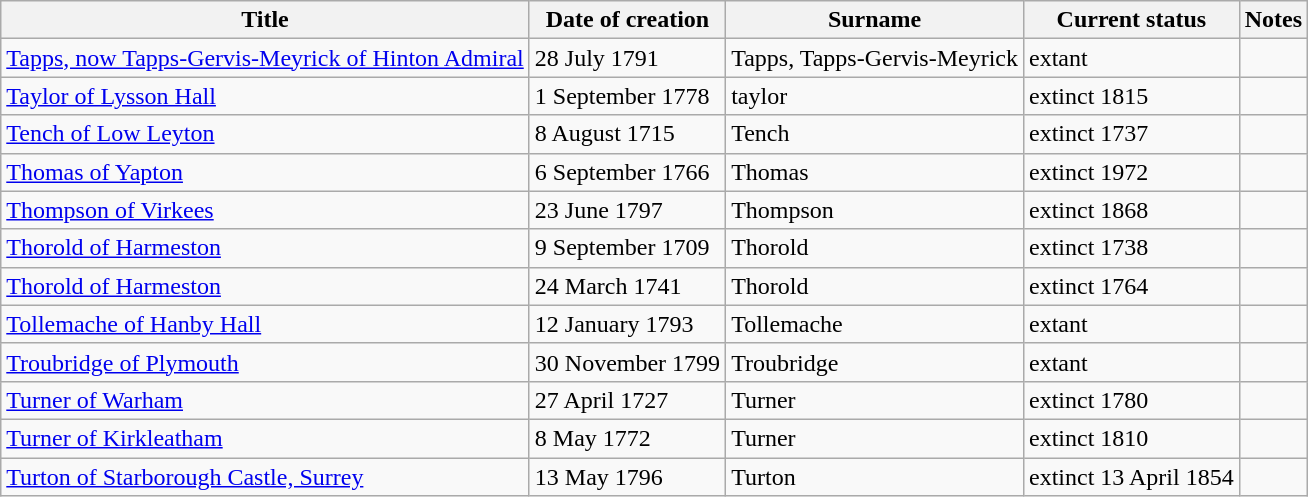<table class="wikitable">
<tr>
<th>Title</th>
<th>Date of creation</th>
<th>Surname</th>
<th>Current status</th>
<th>Notes</th>
</tr>
<tr>
<td><a href='#'>Tapps, now Tapps-Gervis-Meyrick of Hinton Admiral</a></td>
<td>28 July 1791</td>
<td>Tapps, Tapps-Gervis-Meyrick</td>
<td>extant</td>
<td></td>
</tr>
<tr>
<td><a href='#'>Taylor of Lysson Hall</a></td>
<td>1 September 1778</td>
<td>taylor</td>
<td>extinct 1815</td>
<td></td>
</tr>
<tr>
<td><a href='#'>Tench of Low Leyton</a></td>
<td>8 August 1715</td>
<td>Tench</td>
<td>extinct 1737</td>
<td></td>
</tr>
<tr>
<td><a href='#'>Thomas of Yapton</a></td>
<td>6 September 1766</td>
<td>Thomas</td>
<td>extinct 1972</td>
<td></td>
</tr>
<tr>
<td><a href='#'>Thompson of Virkees</a></td>
<td>23 June 1797</td>
<td>Thompson</td>
<td>extinct 1868</td>
<td></td>
</tr>
<tr>
<td><a href='#'>Thorold of Harmeston</a></td>
<td>9 September 1709</td>
<td>Thorold</td>
<td>extinct 1738</td>
<td></td>
</tr>
<tr>
<td><a href='#'>Thorold of Harmeston</a></td>
<td>24 March 1741</td>
<td>Thorold</td>
<td>extinct 1764</td>
<td></td>
</tr>
<tr>
<td><a href='#'>Tollemache of Hanby Hall</a></td>
<td>12 January 1793</td>
<td>Tollemache</td>
<td>extant</td>
<td></td>
</tr>
<tr>
<td><a href='#'>Troubridge of Plymouth</a></td>
<td>30 November 1799</td>
<td>Troubridge</td>
<td>extant</td>
<td></td>
</tr>
<tr>
<td><a href='#'>Turner of Warham</a></td>
<td>27 April 1727</td>
<td>Turner</td>
<td>extinct 1780</td>
<td></td>
</tr>
<tr>
<td><a href='#'>Turner of Kirkleatham</a></td>
<td>8 May 1772</td>
<td>Turner</td>
<td>extinct 1810</td>
<td></td>
</tr>
<tr>
<td><a href='#'>Turton of Starborough Castle, Surrey</a></td>
<td>13 May 1796</td>
<td>Turton</td>
<td>extinct 13 April 1854</td>
<td></td>
</tr>
</table>
